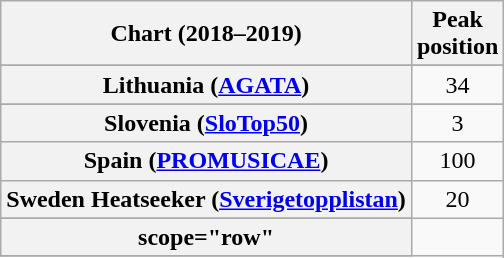<table class="wikitable sortable plainrowheaders" style="text-align:center">
<tr>
<th scope="col">Chart (2018–2019)</th>
<th scope="col">Peak<br> position</th>
</tr>
<tr>
</tr>
<tr>
</tr>
<tr>
</tr>
<tr>
</tr>
<tr>
</tr>
<tr>
</tr>
<tr>
</tr>
<tr>
</tr>
<tr>
</tr>
<tr>
</tr>
<tr>
</tr>
<tr>
</tr>
<tr>
<th scope="row">Lithuania (<a href='#'>AGATA</a>)</th>
<td>34</td>
</tr>
<tr>
</tr>
<tr>
</tr>
<tr>
</tr>
<tr>
</tr>
<tr>
<th scope="row">Slovenia (<a href='#'>SloTop50</a>)</th>
<td>3</td>
</tr>
<tr>
<th scope="row">Spain (<a href='#'>PROMUSICAE</a>)</th>
<td>100</td>
</tr>
<tr>
<th scope="row">Sweden Heatseeker (<a href='#'>Sverigetopplistan</a>)</th>
<td>20</td>
</tr>
<tr>
</tr>
<tr>
<th>scope="row"</th>
</tr>
<tr>
</tr>
</table>
